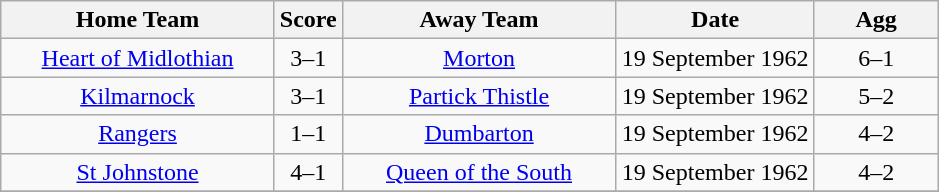<table class="wikitable" style="text-align:center;">
<tr>
<th width=175>Home Team</th>
<th width=20>Score</th>
<th width=175>Away Team</th>
<th width= 125>Date</th>
<th width= 75>Agg</th>
</tr>
<tr>
<td><a href='#'>Heart of Midlothian</a></td>
<td>3–1</td>
<td><a href='#'>Morton</a></td>
<td>19 September 1962</td>
<td>6–1</td>
</tr>
<tr>
<td><a href='#'>Kilmarnock</a></td>
<td>3–1</td>
<td><a href='#'>Partick Thistle</a></td>
<td>19 September 1962</td>
<td>5–2</td>
</tr>
<tr>
<td><a href='#'>Rangers</a></td>
<td>1–1</td>
<td><a href='#'>Dumbarton</a></td>
<td>19 September 1962</td>
<td>4–2</td>
</tr>
<tr>
<td><a href='#'>St Johnstone</a></td>
<td>4–1</td>
<td><a href='#'>Queen of the South</a></td>
<td>19 September 1962</td>
<td>4–2</td>
</tr>
<tr>
</tr>
</table>
